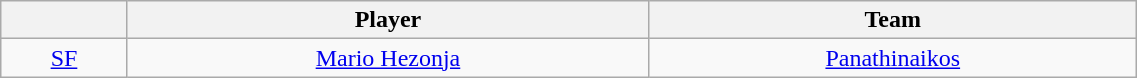<table class="wikitable" style="text-align: center;" width="60%">
<tr>
<th style="text-align:center;"></th>
<th style="text-align:center;">Player</th>
<th style="text-align:center;">Team</th>
</tr>
<tr>
<td style="text-align:center;"><a href='#'>SF</a></td>
<td> <a href='#'>Mario Hezonja</a></td>
<td><a href='#'>Panathinaikos</a></td>
</tr>
</table>
